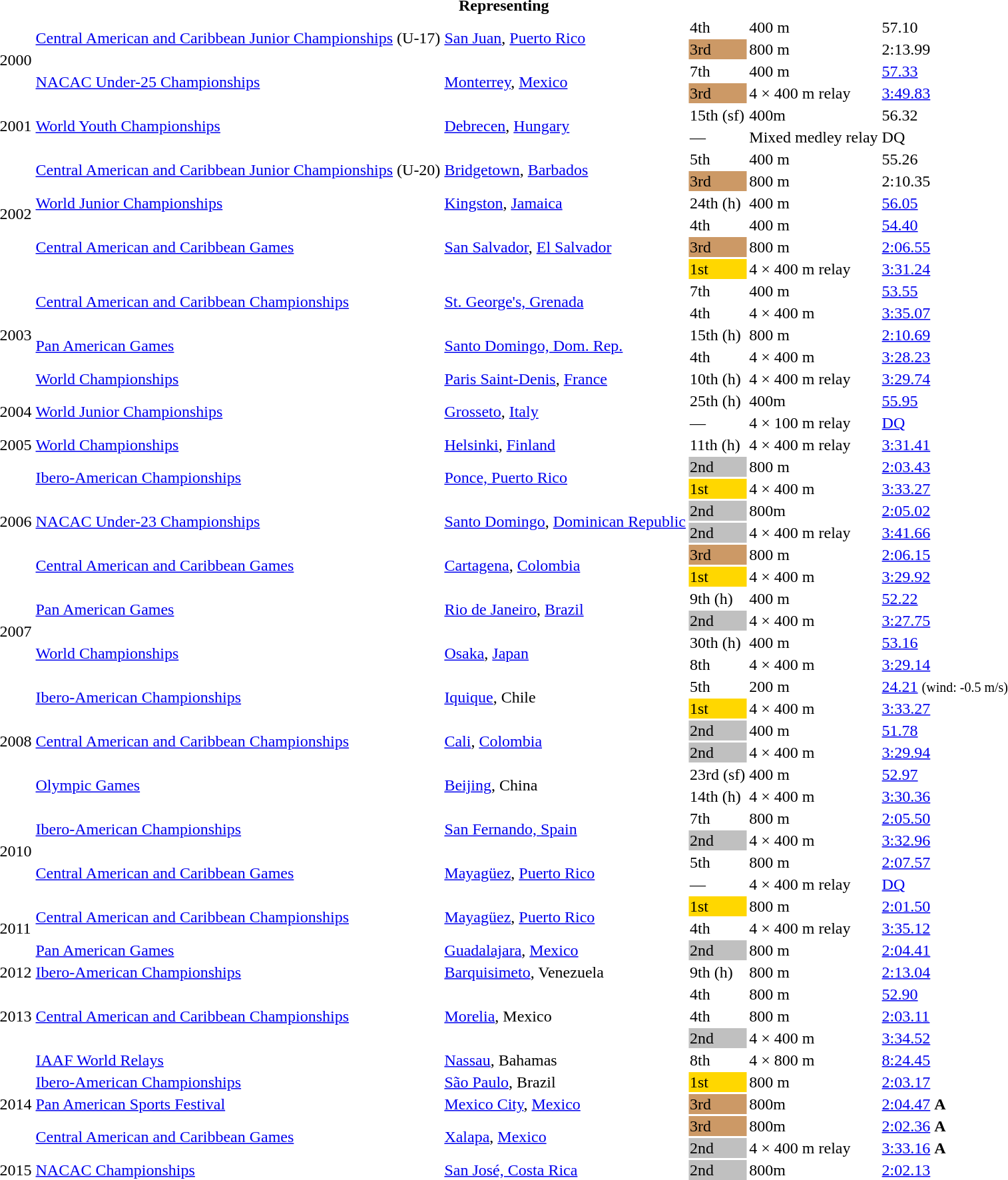<table>
<tr>
<th colspan="6">Representing </th>
</tr>
<tr>
<td rowspan=4>2000</td>
<td rowspan=2><a href='#'>Central American and Caribbean Junior Championships</a> (U-17)</td>
<td rowspan=2><a href='#'>San Juan</a>, <a href='#'>Puerto Rico</a></td>
<td>4th</td>
<td>400 m</td>
<td>57.10</td>
</tr>
<tr>
<td bgcolor=cc9966>3rd</td>
<td>800 m</td>
<td>2:13.99</td>
</tr>
<tr>
<td rowspan=2><a href='#'>NACAC Under-25 Championships</a></td>
<td rowspan=2><a href='#'>Monterrey</a>, <a href='#'>Mexico</a></td>
<td>7th</td>
<td>400 m</td>
<td><a href='#'>57.33</a></td>
</tr>
<tr>
<td bgcolor="cc9966">3rd</td>
<td>4 × 400 m relay</td>
<td><a href='#'>3:49.83</a></td>
</tr>
<tr>
<td rowspan=2>2001</td>
<td rowspan=2><a href='#'>World Youth Championships</a></td>
<td rowspan=2><a href='#'>Debrecen</a>, <a href='#'>Hungary</a></td>
<td>15th (sf)</td>
<td>400m</td>
<td>56.32</td>
</tr>
<tr>
<td>—</td>
<td>Mixed medley relay</td>
<td>DQ</td>
</tr>
<tr>
<td rowspan = "6">2002</td>
<td rowspan=2><a href='#'>Central American and Caribbean Junior Championships</a> (U-20)</td>
<td rowspan=2><a href='#'>Bridgetown</a>, <a href='#'>Barbados</a></td>
<td>5th</td>
<td>400 m</td>
<td>55.26</td>
</tr>
<tr>
<td bgcolor=cc9966>3rd</td>
<td>800 m</td>
<td>2:10.35</td>
</tr>
<tr>
<td><a href='#'>World Junior Championships</a></td>
<td><a href='#'>Kingston</a>, <a href='#'>Jamaica</a></td>
<td>24th (h)</td>
<td>400 m</td>
<td><a href='#'>56.05</a></td>
</tr>
<tr>
<td rowspan=3><a href='#'>Central American and Caribbean Games</a></td>
<td rowspan=3><a href='#'>San Salvador</a>, <a href='#'>El Salvador</a></td>
<td>4th</td>
<td>400 m</td>
<td><a href='#'>54.40</a></td>
</tr>
<tr>
<td bgcolor="cc9966">3rd</td>
<td>800 m</td>
<td><a href='#'>2:06.55</a></td>
</tr>
<tr>
<td bgcolor=gold>1st</td>
<td>4 × 400 m relay</td>
<td><a href='#'>3:31.24</a></td>
</tr>
<tr>
<td rowspan=5>2003</td>
<td rowspan=2><a href='#'>Central American and Caribbean Championships</a></td>
<td rowspan=2><a href='#'>St. George's, Grenada</a></td>
<td>7th</td>
<td>400 m</td>
<td><a href='#'>53.55</a></td>
</tr>
<tr>
<td>4th</td>
<td>4 × 400 m</td>
<td><a href='#'>3:35.07</a></td>
</tr>
<tr>
<td rowspan=2><a href='#'>Pan American Games</a></td>
<td rowspan=2><a href='#'>Santo Domingo, Dom. Rep.</a></td>
<td>15th (h)</td>
<td>800 m</td>
<td><a href='#'>2:10.69</a></td>
</tr>
<tr>
<td>4th</td>
<td>4 × 400 m</td>
<td><a href='#'>3:28.23</a></td>
</tr>
<tr>
<td><a href='#'>World Championships</a></td>
<td><a href='#'>Paris Saint-Denis</a>, <a href='#'>France</a></td>
<td>10th (h)</td>
<td>4 × 400 m relay</td>
<td><a href='#'>3:29.74</a></td>
</tr>
<tr>
<td rowspan=2>2004</td>
<td rowspan=2><a href='#'>World Junior Championships</a></td>
<td rowspan=2><a href='#'>Grosseto</a>, <a href='#'>Italy</a></td>
<td>25th (h)</td>
<td>400m</td>
<td><a href='#'>55.95</a></td>
</tr>
<tr>
<td>—</td>
<td>4 × 100 m relay</td>
<td><a href='#'>DQ</a></td>
</tr>
<tr>
<td>2005</td>
<td><a href='#'>World Championships</a></td>
<td><a href='#'>Helsinki</a>, <a href='#'>Finland</a></td>
<td>11th (h)</td>
<td>4 × 400 m relay</td>
<td><a href='#'>3:31.41</a></td>
</tr>
<tr>
<td rowspan=6>2006</td>
<td rowspan=2><a href='#'>Ibero-American Championships</a></td>
<td rowspan=2><a href='#'>Ponce, Puerto Rico</a></td>
<td bgcolor="silver">2nd</td>
<td>800 m</td>
<td><a href='#'>2:03.43</a></td>
</tr>
<tr>
<td bgcolor="gold">1st</td>
<td>4 × 400 m</td>
<td><a href='#'>3:33.27</a></td>
</tr>
<tr>
<td rowspan=2><a href='#'>NACAC Under-23 Championships</a></td>
<td rowspan=2><a href='#'>Santo Domingo</a>, <a href='#'>Dominican Republic</a></td>
<td bgcolor=silver>2nd</td>
<td>800m</td>
<td><a href='#'>2:05.02</a></td>
</tr>
<tr>
<td bgcolor=silver>2nd</td>
<td>4 × 400 m relay</td>
<td><a href='#'>3:41.66</a></td>
</tr>
<tr>
<td rowspan=2><a href='#'>Central American and Caribbean Games</a></td>
<td rowspan=2><a href='#'>Cartagena</a>, <a href='#'>Colombia</a></td>
<td bgcolor="cc9966">3rd</td>
<td>800 m</td>
<td><a href='#'>2:06.15</a></td>
</tr>
<tr>
<td bgcolor="gold">1st</td>
<td>4 × 400 m</td>
<td><a href='#'>3:29.92</a></td>
</tr>
<tr>
<td rowspan=4>2007</td>
<td rowspan=2><a href='#'>Pan American Games</a></td>
<td rowspan=2><a href='#'>Rio de Janeiro</a>, <a href='#'>Brazil</a></td>
<td>9th (h)</td>
<td>400 m</td>
<td><a href='#'>52.22</a></td>
</tr>
<tr>
<td bgcolor="silver">2nd</td>
<td>4 × 400 m</td>
<td><a href='#'>3:27.75</a></td>
</tr>
<tr>
<td rowspan=2><a href='#'>World Championships</a></td>
<td rowspan=2><a href='#'>Osaka</a>, <a href='#'>Japan</a></td>
<td>30th (h)</td>
<td>400 m</td>
<td><a href='#'>53.16</a></td>
</tr>
<tr>
<td>8th</td>
<td>4 × 400 m</td>
<td><a href='#'>3:29.14</a></td>
</tr>
<tr>
<td rowspan=6>2008</td>
<td rowspan=2><a href='#'>Ibero-American Championships</a></td>
<td rowspan=2><a href='#'>Iquique</a>, Chile</td>
<td>5th</td>
<td>200 m</td>
<td><a href='#'>24.21</a> <small>(wind: -0.5 m/s)</small></td>
</tr>
<tr>
<td bgcolor="gold">1st</td>
<td>4 × 400 m</td>
<td><a href='#'>3:33.27</a></td>
</tr>
<tr>
<td rowspan=2><a href='#'>Central American and Caribbean Championships</a></td>
<td rowspan=2><a href='#'>Cali</a>, <a href='#'>Colombia</a></td>
<td bgcolor="silver">2nd</td>
<td>400 m</td>
<td><a href='#'>51.78</a></td>
</tr>
<tr>
<td bgcolor="silver">2nd</td>
<td>4 × 400 m</td>
<td><a href='#'>3:29.94</a></td>
</tr>
<tr>
<td rowspan=2><a href='#'>Olympic Games</a></td>
<td rowspan=2><a href='#'>Beijing</a>, China</td>
<td>23rd (sf)</td>
<td>400 m</td>
<td><a href='#'>52.97</a></td>
</tr>
<tr>
<td>14th (h)</td>
<td>4 × 400 m</td>
<td><a href='#'>3:30.36</a></td>
</tr>
<tr>
<td rowspan=4>2010</td>
<td rowspan=2><a href='#'>Ibero-American Championships</a></td>
<td rowspan=2><a href='#'>San Fernando, Spain</a></td>
<td>7th</td>
<td>800 m</td>
<td><a href='#'>2:05.50</a></td>
</tr>
<tr>
<td bgcolor="silver">2nd</td>
<td>4 × 400 m</td>
<td><a href='#'>3:32.96</a></td>
</tr>
<tr>
<td rowspan=2><a href='#'>Central American and Caribbean Games</a></td>
<td rowspan=2><a href='#'>Mayagüez</a>, <a href='#'>Puerto Rico</a></td>
<td>5th</td>
<td>800 m</td>
<td><a href='#'>2:07.57</a></td>
</tr>
<tr>
<td>—</td>
<td>4 × 400 m relay</td>
<td><a href='#'>DQ</a></td>
</tr>
<tr>
<td rowspan="3">2011</td>
<td rowspan=2><a href='#'>Central American and Caribbean Championships</a></td>
<td rowspan=2><a href='#'>Mayagüez</a>, <a href='#'>Puerto Rico</a></td>
<td bgcolor="gold">1st</td>
<td>800 m</td>
<td><a href='#'>2:01.50</a></td>
</tr>
<tr>
<td>4th</td>
<td>4 × 400 m relay</td>
<td><a href='#'>3:35.12</a></td>
</tr>
<tr>
<td><a href='#'>Pan American Games</a></td>
<td><a href='#'>Guadalajara</a>, <a href='#'>Mexico</a></td>
<td bgcolor="silver">2nd</td>
<td>800 m</td>
<td><a href='#'>2:04.41</a></td>
</tr>
<tr>
<td>2012</td>
<td><a href='#'>Ibero-American Championships</a></td>
<td><a href='#'>Barquisimeto</a>, Venezuela</td>
<td>9th (h)</td>
<td>800 m</td>
<td><a href='#'>2:13.04</a></td>
</tr>
<tr>
<td rowspan=3>2013</td>
<td rowspan=3><a href='#'>Central American and Caribbean Championships</a></td>
<td rowspan=3><a href='#'>Morelia</a>, Mexico</td>
<td>4th</td>
<td>800 m</td>
<td><a href='#'>52.90</a></td>
</tr>
<tr>
<td>4th</td>
<td>800 m</td>
<td><a href='#'>2:03.11</a></td>
</tr>
<tr>
<td bgcolor="silver">2nd</td>
<td>4 × 400 m</td>
<td><a href='#'>3:34.52</a></td>
</tr>
<tr>
<td rowspan=5>2014</td>
<td><a href='#'>IAAF World Relays</a></td>
<td><a href='#'>Nassau</a>, Bahamas</td>
<td>8th</td>
<td>4 × 800 m</td>
<td><a href='#'>8:24.45</a></td>
</tr>
<tr>
<td><a href='#'>Ibero-American Championships</a></td>
<td><a href='#'>São Paulo</a>, Brazil</td>
<td bgcolor=gold>1st</td>
<td>800 m</td>
<td><a href='#'>2:03.17</a></td>
</tr>
<tr>
<td><a href='#'>Pan American Sports Festival</a></td>
<td><a href='#'>Mexico City</a>, <a href='#'>Mexico</a></td>
<td bgcolor="cc9966">3rd</td>
<td>800m</td>
<td><a href='#'>2:04.47</a> <strong>A</strong></td>
</tr>
<tr>
<td rowspan=2><a href='#'>Central American and Caribbean Games</a></td>
<td rowspan=2><a href='#'>Xalapa</a>, <a href='#'>Mexico</a></td>
<td bgcolor="cc9966">3rd</td>
<td>800m</td>
<td><a href='#'>2:02.36</a> <strong>A</strong></td>
</tr>
<tr>
<td bgcolor=silver>2nd</td>
<td>4 × 400 m relay</td>
<td><a href='#'>3:33.16</a> <strong>A</strong></td>
</tr>
<tr>
<td>2015</td>
<td><a href='#'>NACAC Championships</a></td>
<td><a href='#'>San José, Costa Rica</a></td>
<td bgcolor=silver>2nd</td>
<td>800m</td>
<td><a href='#'>2:02.13</a></td>
</tr>
</table>
